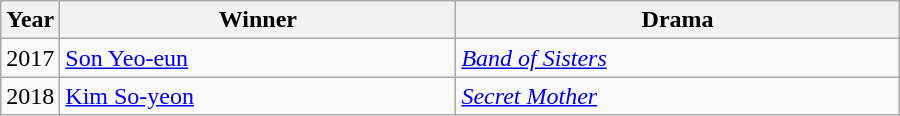<table class="wikitable" style="width:600px">
<tr>
<th width=10>Year</th>
<th>Winner</th>
<th>Drama</th>
</tr>
<tr>
<td>2017</td>
<td><a href='#'>Son Yeo-eun</a></td>
<td><em><a href='#'>Band of Sisters</a></em></td>
</tr>
<tr>
<td>2018</td>
<td><a href='#'>Kim So-yeon</a></td>
<td><em><a href='#'>Secret Mother</a></em></td>
</tr>
</table>
